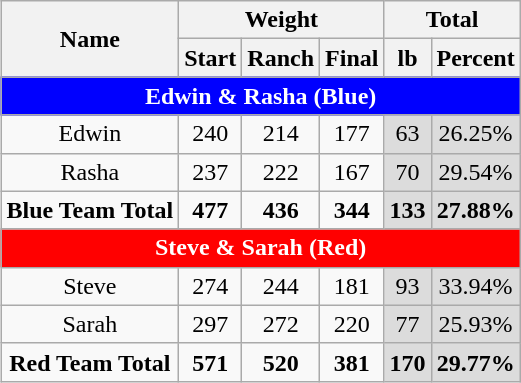<table class="wikitable" style="text-align:center;" align="right">
<tr>
<th rowspan=2>Name</th>
<th colspan=3>Weight</th>
<th colspan=2>Total</th>
</tr>
<tr>
<th>Start</th>
<th>Ranch</th>
<th>Final</th>
<th>lb</th>
<th>Percent</th>
</tr>
<tr>
<td colspan=6 style="background-color:blue; color:white; font-weight:bold">Edwin & Rasha (Blue)</td>
</tr>
<tr>
<td>Edwin</td>
<td>240</td>
<td>214</td>
<td>177</td>
<td bgcolor="gainsboro">63</td>
<td bgcolor="gainsboro">26.25%</td>
</tr>
<tr>
<td>Rasha</td>
<td>237</td>
<td>222</td>
<td>167</td>
<td bgcolor="gainsboro">70</td>
<td bgcolor="gainsboro">29.54%</td>
</tr>
<tr style="font-weight: bold">
<td>Blue Team Total</td>
<td>477</td>
<td>436</td>
<td>344</td>
<td bgcolor="gainsboro">133</td>
<td bgcolor="gainsboro">27.88%</td>
</tr>
<tr>
<td colspan=6 style="background-color:red; color:white; font-weight:bold">Steve & Sarah (Red)</td>
</tr>
<tr>
<td>Steve</td>
<td>274</td>
<td>244</td>
<td>181</td>
<td bgcolor="gainsboro">93</td>
<td bgcolor="gainsboro">33.94%</td>
</tr>
<tr>
<td>Sarah</td>
<td>297</td>
<td>272</td>
<td>220</td>
<td bgcolor="gainsboro">77</td>
<td bgcolor="gainsboro">25.93%</td>
</tr>
<tr style="font-weight: bold">
<td>Red Team Total</td>
<td>571</td>
<td>520</td>
<td>381</td>
<td bgcolor="gainsboro">170</td>
<td bgcolor="gainsboro">29.77%</td>
</tr>
</table>
